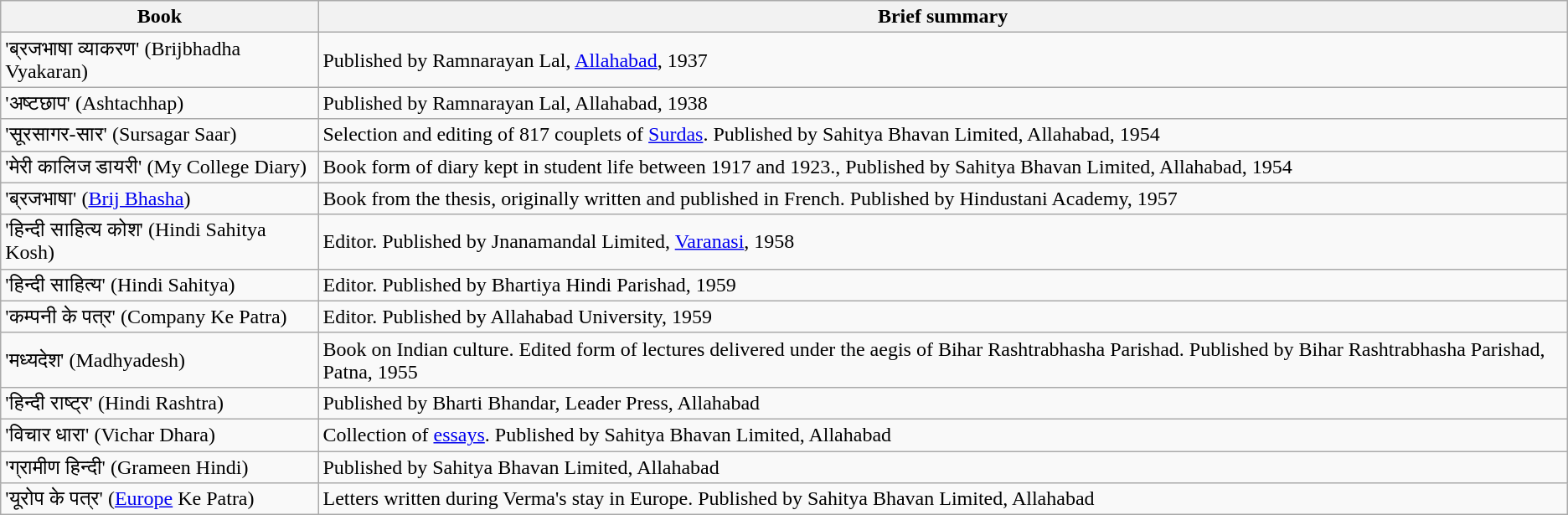<table class="wikitable sortable">
<tr>
<th>Book</th>
<th>Brief summary</th>
</tr>
<tr>
<td>'ब्रजभाषा व्याकरण' (Brijbhadha Vyakaran)</td>
<td>Published by Ramnarayan Lal, <a href='#'>Allahabad</a>, 1937</td>
</tr>
<tr>
<td>'अष्टछाप' (Ashtachhap)</td>
<td>Published by Ramnarayan Lal, Allahabad, 1938</td>
</tr>
<tr>
<td>'सूरसागर-सार' (Sursagar Saar)</td>
<td>Selection and editing of 817 couplets of <a href='#'>Surdas</a>. Published by Sahitya Bhavan Limited, Allahabad, 1954</td>
</tr>
<tr>
<td>'मेरी कालिज डायरी' (My College Diary)</td>
<td>Book form of diary kept in student life between 1917 and 1923., Published by Sahitya Bhavan Limited, Allahabad, 1954</td>
</tr>
<tr>
<td>'ब्रजभाषा' (<a href='#'>Brij Bhasha</a>)</td>
<td>Book from the thesis, originally written and published in French. Published by Hindustani Academy, 1957</td>
</tr>
<tr>
<td>'हिन्दी साहित्य कोश' (Hindi Sahitya Kosh)</td>
<td>Editor. Published by Jnanamandal Limited, <a href='#'>Varanasi</a>, 1958</td>
</tr>
<tr>
<td>'हिन्दी साहित्य' (Hindi Sahitya)</td>
<td>Editor. Published by Bhartiya Hindi Parishad, 1959</td>
</tr>
<tr>
<td>'कम्पनी के पत्र' (Company Ke Patra)</td>
<td>Editor. Published by Allahabad University, 1959</td>
</tr>
<tr>
<td>'मध्यदेश' (Madhyadesh)</td>
<td>Book on Indian culture. Edited form of lectures delivered under the aegis of Bihar Rashtrabhasha Parishad. Published by Bihar Rashtrabhasha Parishad, Patna, 1955</td>
</tr>
<tr>
<td>'हिन्दी राष्ट्र' (Hindi Rashtra)</td>
<td>Published by Bharti Bhandar, Leader Press, Allahabad</td>
</tr>
<tr>
<td>'विचार धारा' (Vichar Dhara)</td>
<td>Collection of <a href='#'>essays</a>. Published by Sahitya Bhavan Limited, Allahabad</td>
</tr>
<tr>
<td>'ग्रामीण हिन्दी' (Grameen Hindi)</td>
<td>Published by Sahitya Bhavan Limited, Allahabad</td>
</tr>
<tr>
<td>'यूरोप के पत्र' (<a href='#'>Europe</a> Ke Patra)</td>
<td>Letters written during Verma's stay in Europe. Published by Sahitya Bhavan Limited, Allahabad</td>
</tr>
</table>
